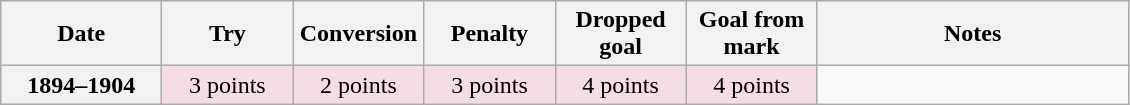<table class="wikitable">
<tr>
<th scope="col" width="100px">Date</th>
<th scope="col" width="80px">Try</th>
<th scope="col" width="80px">Conversion</th>
<th scope="col" width="80px">Penalty</th>
<th scope="col" width="80px">Dropped goal</th>
<th scope="col" width="80px">Goal from mark</th>
<th scope="col" width="200px">Notes<br></th>
</tr>
<tr style="text-align:center;background:#F4DDE7;">
<th>1894–1904</th>
<td>3 points</td>
<td>2 points</td>
<td>3 points</td>
<td>4 points</td>
<td>4 points<br></td>
</tr>
</table>
